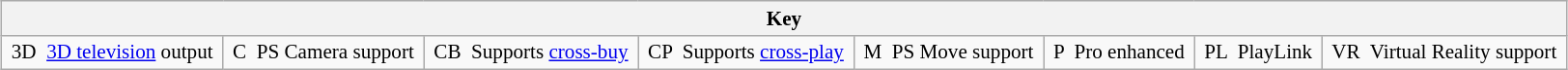<table class="wikitable" style="margin-left: auto; margin-right: auto; border: none; font-size:88%">
<tr>
<th colspan="8">Key</th>
</tr>
<tr>
<td><span> 3D </span> <a href='#'>3D television</a> output </td>
<td><span> C </span> PS Camera support </td>
<td><span> CB </span> Supports <a href='#'>cross-buy</a> </td>
<td><span> CP </span> Supports <a href='#'>cross-play</a> </td>
<td><span> M </span> PS Move support </td>
<td><span> P </span> Pro enhanced </td>
<td><span> PL </span> PlayLink </td>
<td><span> VR </span> Virtual Reality support </td>
</tr>
</table>
